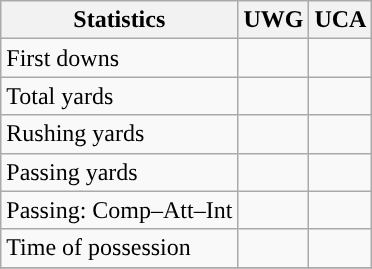<table class="wikitable" style="float: left;">
<tr>
<th>Statistics</th>
<th>UWG</th>
<th>UCA</th>
</tr>
<tr>
<td>First downs</td>
<td></td>
<td></td>
</tr>
<tr>
<td>Total yards</td>
<td></td>
<td></td>
</tr>
<tr>
<td>Rushing yards</td>
<td></td>
<td></td>
</tr>
<tr>
<td>Passing yards</td>
<td></td>
<td></td>
</tr>
<tr>
<td>Passing: Comp–Att–Int</td>
<td></td>
<td></td>
</tr>
<tr>
<td>Time of possession</td>
<td></td>
<td></td>
</tr>
<tr>
</tr>
</table>
